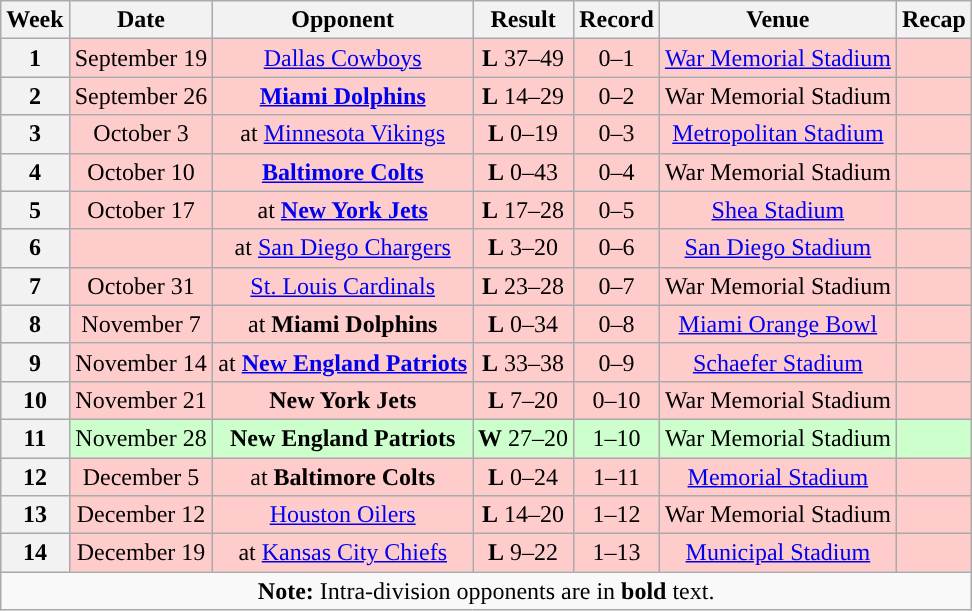<table class="wikitable" style="text-align:center">
<tr>
<th>Week</th>
<th>Date</th>
<th>Opponent</th>
<th>Result</th>
<th>Record</th>
<th>Venue</th>
<th>Recap</th>
</tr>
<tr style="background:#fcc">
<th>1</th>
<td>September 19</td>
<td><a href='#'>Dallas Cowboys</a></td>
<td><strong>L</strong> 37–49</td>
<td>0–1</td>
<td><a href='#'>War Memorial Stadium</a></td>
<td></td>
</tr>
<tr style="background:#fcc">
<th>2</th>
<td>September 26</td>
<td><strong><a href='#'>Miami Dolphins</a></strong></td>
<td><strong>L</strong> 14–29</td>
<td>0–2</td>
<td>War Memorial Stadium</td>
<td></td>
</tr>
<tr style="background:#fcc">
<th>3</th>
<td>October 3</td>
<td>at <a href='#'>Minnesota Vikings</a></td>
<td><strong>L</strong> 0–19</td>
<td>0–3</td>
<td><a href='#'>Metropolitan Stadium</a></td>
<td></td>
</tr>
<tr style="background:#fcc">
<th>4</th>
<td>October 10</td>
<td><strong><a href='#'>Baltimore Colts</a></strong></td>
<td><strong>L</strong> 0–43</td>
<td>0–4</td>
<td>War Memorial Stadium</td>
<td></td>
</tr>
<tr style="background:#fcc">
<th>5</th>
<td>October 17</td>
<td>at <strong><a href='#'>New York Jets</a></strong></td>
<td><strong>L</strong> 17–28</td>
<td>0–5</td>
<td><a href='#'>Shea Stadium</a></td>
<td></td>
</tr>
<tr style="background:#fcc">
<th>6</th>
<td></td>
<td>at <a href='#'>San Diego Chargers</a></td>
<td><strong>L</strong> 3–20</td>
<td>0–6</td>
<td><a href='#'>San Diego Stadium</a></td>
<td></td>
</tr>
<tr style="background:#fcc">
<th>7</th>
<td>October 31</td>
<td><a href='#'>St. Louis Cardinals</a></td>
<td><strong>L</strong> 23–28</td>
<td>0–7</td>
<td>War Memorial Stadium</td>
<td></td>
</tr>
<tr style="background:#fcc">
<th>8</th>
<td>November 7</td>
<td>at <strong>Miami Dolphins</strong></td>
<td><strong>L</strong> 0–34</td>
<td>0–8</td>
<td><a href='#'>Miami Orange Bowl</a></td>
<td></td>
</tr>
<tr style="background:#fcc">
<th>9</th>
<td>November 14</td>
<td>at <strong><a href='#'>New England Patriots</a></strong></td>
<td><strong>L</strong> 33–38</td>
<td>0–9</td>
<td><a href='#'>Schaefer Stadium</a></td>
<td></td>
</tr>
<tr style="background:#fcc">
<th>10</th>
<td>November 21</td>
<td><strong>New York Jets</strong></td>
<td><strong>L</strong> 7–20</td>
<td>0–10</td>
<td>War Memorial Stadium</td>
<td></td>
</tr>
<tr style="background:#cfc">
<th>11</th>
<td>November 28</td>
<td><strong>New England Patriots</strong></td>
<td><strong>W</strong> 27–20</td>
<td>1–10</td>
<td>War Memorial Stadium</td>
<td></td>
</tr>
<tr style="background:#fcc">
<th>12</th>
<td>December 5</td>
<td>at <strong>Baltimore Colts</strong></td>
<td><strong>L</strong> 0–24</td>
<td>1–11</td>
<td><a href='#'>Memorial Stadium</a></td>
<td></td>
</tr>
<tr style="background:#fcc">
<th>13</th>
<td>December 12</td>
<td><a href='#'>Houston Oilers</a></td>
<td><strong>L</strong> 14–20</td>
<td>1–12</td>
<td>War Memorial Stadium</td>
<td></td>
</tr>
<tr style="background:#fcc">
<th>14</th>
<td>December 19</td>
<td>at <a href='#'>Kansas City Chiefs</a></td>
<td><strong>L</strong> 9–22</td>
<td>1–13</td>
<td><a href='#'>Municipal Stadium</a></td>
<td></td>
</tr>
<tr>
<td colspan="8"><strong>Note:</strong> Intra-division opponents are in <strong>bold</strong> text.</td>
</tr>
</table>
